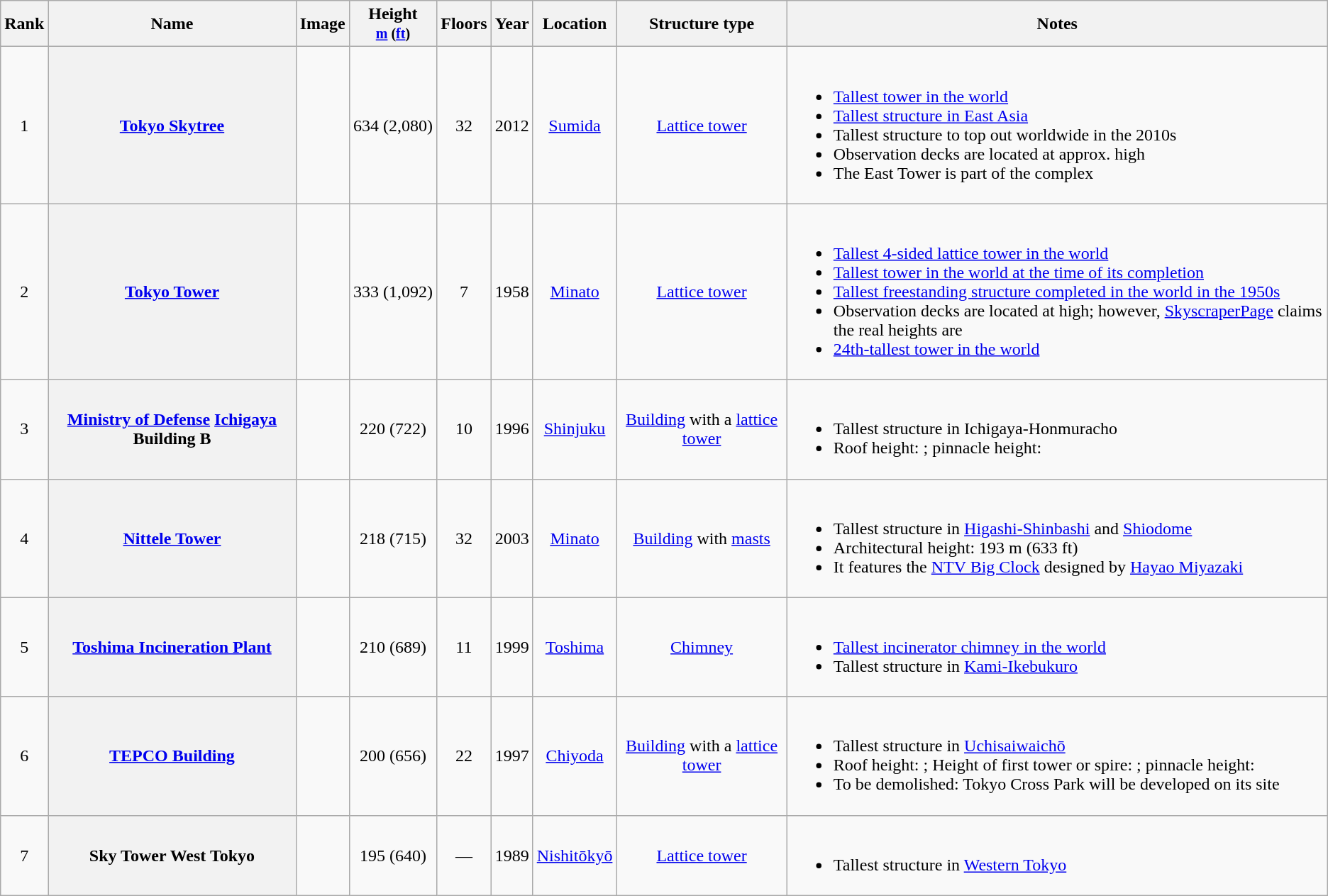<table class="wikitable sortable plainrowheaders">
<tr>
<th scope="col">Rank</th>
<th scope="col">Name</th>
<th scope="col" class="unsortable">Image</th>
<th scope="col" width="75px">Height<br><small><a href='#'>m</a> (<a href='#'>ft</a>)</small></th>
<th scope="col">Floors</th>
<th scope="col">Year</th>
<th scope="col">Location</th>
<th scope="col">Structure type</th>
<th scope="col" class="unsortable">Notes</th>
</tr>
<tr>
<td align="center">1</td>
<th scope="row" style="text-align:center"><a href='#'>Tokyo Skytree</a></th>
<td></td>
<td align="center">634 (2,080)</td>
<td align="center">32</td>
<td align="center">2012</td>
<td align="center"><a href='#'>Sumida</a><br></td>
<td align="center"><a href='#'>Lattice tower</a></td>
<td><br><ul><li><a href='#'>Tallest tower in the world</a></li><li><a href='#'>Tallest structure in East Asia</a></li><li>Tallest structure to top out worldwide in the 2010s</li><li>Observation decks are located at approx.  high</li><li>The  East Tower is part of the complex</li></ul></td>
</tr>
<tr>
<td align="center">2</td>
<th scope="row" style="text-align:center"><a href='#'>Tokyo Tower</a></th>
<td></td>
<td align="center">333 (1,092)</td>
<td align="center">7</td>
<td align="center">1958</td>
<td align="center"><a href='#'>Minato</a><br></td>
<td align="center"><a href='#'>Lattice tower</a></td>
<td><br><ul><li><a href='#'>Tallest 4-sided lattice tower in the world</a></li><li><a href='#'>Tallest tower in the world at the time of its completion</a></li><li><a href='#'>Tallest freestanding structure completed in the world in the 1950s</a></li><li>Observation decks are located at  high; however, <a href='#'>SkyscraperPage</a> claims the real heights are </li><li><a href='#'>24th-tallest tower in the world</a></li></ul></td>
</tr>
<tr>
<td align="center">3</td>
<th scope="row" style="text-align:center"><a href='#'>Ministry of Defense</a> <a href='#'>Ichigaya</a> Building B</th>
<td></td>
<td align="center">220 (722)</td>
<td align="center">10</td>
<td align="center">1996</td>
<td align="center"><a href='#'>Shinjuku</a><br></td>
<td align="center"><a href='#'>Building</a> with a <a href='#'>lattice tower</a></td>
<td><br><ul><li>Tallest structure in Ichigaya-Honmuracho</li><li>Roof height: ; pinnacle height: </li></ul></td>
</tr>
<tr>
<td align="center">4</td>
<th scope="row" style="text-align:center"><a href='#'>Nittele Tower</a></th>
<td></td>
<td align="center">218 (715)</td>
<td align="center">32</td>
<td align="center">2003</td>
<td align="center"><a href='#'>Minato</a><br></td>
<td align="center"><a href='#'>Building</a> with <a href='#'>masts</a></td>
<td><br><ul><li>Tallest structure in <a href='#'>Higashi-Shinbashi</a> and <a href='#'>Shiodome</a></li><li>Architectural height: 193 m (633 ft)</li><li>It features the <a href='#'>NTV Big Clock</a> designed by <a href='#'>Hayao Miyazaki</a></li></ul></td>
</tr>
<tr>
<td align="center">5</td>
<th scope="row" style="text-align:center"><a href='#'>Toshima Incineration Plant</a></th>
<td></td>
<td align="center">210 (689)</td>
<td align="center">11</td>
<td align="center">1999</td>
<td align="center"><a href='#'>Toshima</a><br></td>
<td align="center"><a href='#'>Chimney</a></td>
<td><br><ul><li><a href='#'>Tallest incinerator chimney in the world</a></li><li>Tallest structure in <a href='#'>Kami-Ikebukuro</a></li></ul></td>
</tr>
<tr>
<td align="center">6</td>
<th scope="row" style="text-align:center"><a href='#'>TEPCO Building</a></th>
<td></td>
<td align="center">200 (656)</td>
<td align="center">22</td>
<td align="center">1997</td>
<td align="center"><a href='#'>Chiyoda</a><br></td>
<td align="center"><a href='#'>Building</a> with a <a href='#'>lattice tower</a></td>
<td><br><ul><li>Tallest structure in <a href='#'>Uchisaiwaichō</a></li><li>Roof height: ; Height of first tower or spire: ; pinnacle height: </li><li>To be demolished: Tokyo Cross Park will be developed on its site</li></ul></td>
</tr>
<tr>
<td align="center">7</td>
<th scope="row" style="text-align:center">Sky Tower West Tokyo</th>
<td></td>
<td align="center">195 (640)</td>
<td align="center">—</td>
<td align="center">1989</td>
<td align="center"><a href='#'>Nishitōkyō</a> </td>
<td align="center"><a href='#'>Lattice tower</a></td>
<td><br><ul><li>Tallest structure in <a href='#'>Western Tokyo</a></li></ul></td>
</tr>
</table>
